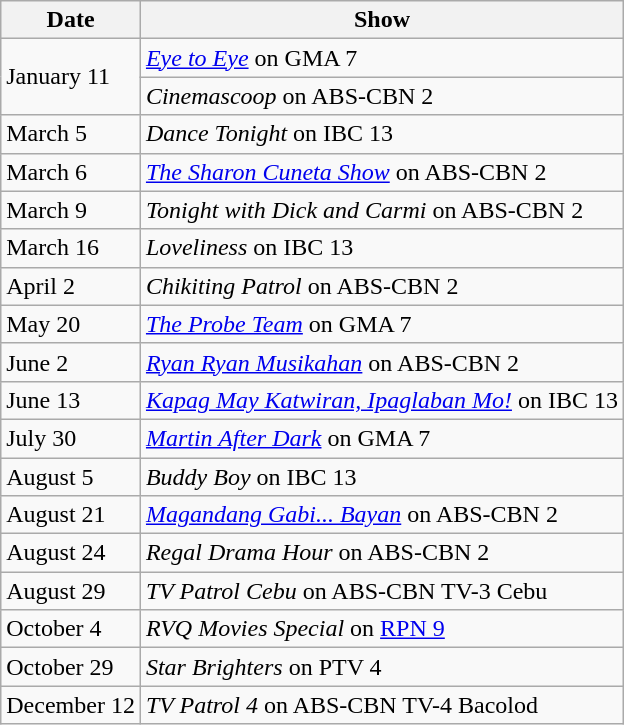<table class="wikitable">
<tr>
<th>Date</th>
<th>Show</th>
</tr>
<tr>
<td rowspan="2">January 11</td>
<td><em><a href='#'>Eye to Eye</a></em> on GMA 7</td>
</tr>
<tr>
<td><em>Cinemascoop</em> on ABS-CBN 2</td>
</tr>
<tr>
<td>March 5</td>
<td><em>Dance Tonight</em> on IBC 13</td>
</tr>
<tr>
<td>March 6</td>
<td><em><a href='#'>The Sharon Cuneta Show</a></em> on ABS-CBN 2</td>
</tr>
<tr>
<td>March 9</td>
<td><em>Tonight with Dick and Carmi</em> on ABS-CBN 2</td>
</tr>
<tr>
<td>March 16</td>
<td><em>Loveliness</em> on IBC 13</td>
</tr>
<tr>
<td>April 2</td>
<td><em>Chikiting Patrol</em> on ABS-CBN 2</td>
</tr>
<tr>
<td>May 20</td>
<td><em><a href='#'>The Probe Team</a></em> on GMA 7</td>
</tr>
<tr>
<td>June 2</td>
<td><em><a href='#'>Ryan Ryan Musikahan</a></em> on ABS-CBN 2</td>
</tr>
<tr>
<td>June 13</td>
<td><em><a href='#'>Kapag May Katwiran, Ipaglaban Mo!</a></em> on IBC 13</td>
</tr>
<tr>
<td>July 30</td>
<td><em><a href='#'>Martin After Dark</a></em> on GMA 7</td>
</tr>
<tr>
<td>August 5</td>
<td><em>Buddy Boy</em> on IBC 13</td>
</tr>
<tr>
<td>August 21</td>
<td><em><a href='#'>Magandang Gabi... Bayan</a></em> on ABS-CBN 2</td>
</tr>
<tr>
<td>August 24</td>
<td><em>Regal Drama Hour</em> on ABS-CBN 2</td>
</tr>
<tr>
<td>August 29</td>
<td><em>TV Patrol Cebu</em> on ABS-CBN TV-3 Cebu</td>
</tr>
<tr>
<td>October 4</td>
<td><em>RVQ Movies Special</em> on <a href='#'>RPN 9</a></td>
</tr>
<tr>
<td>October 29</td>
<td><em>Star Brighters</em> on PTV 4</td>
</tr>
<tr>
<td>December 12</td>
<td><em>TV Patrol 4</em> on ABS-CBN TV-4 Bacolod</td>
</tr>
</table>
